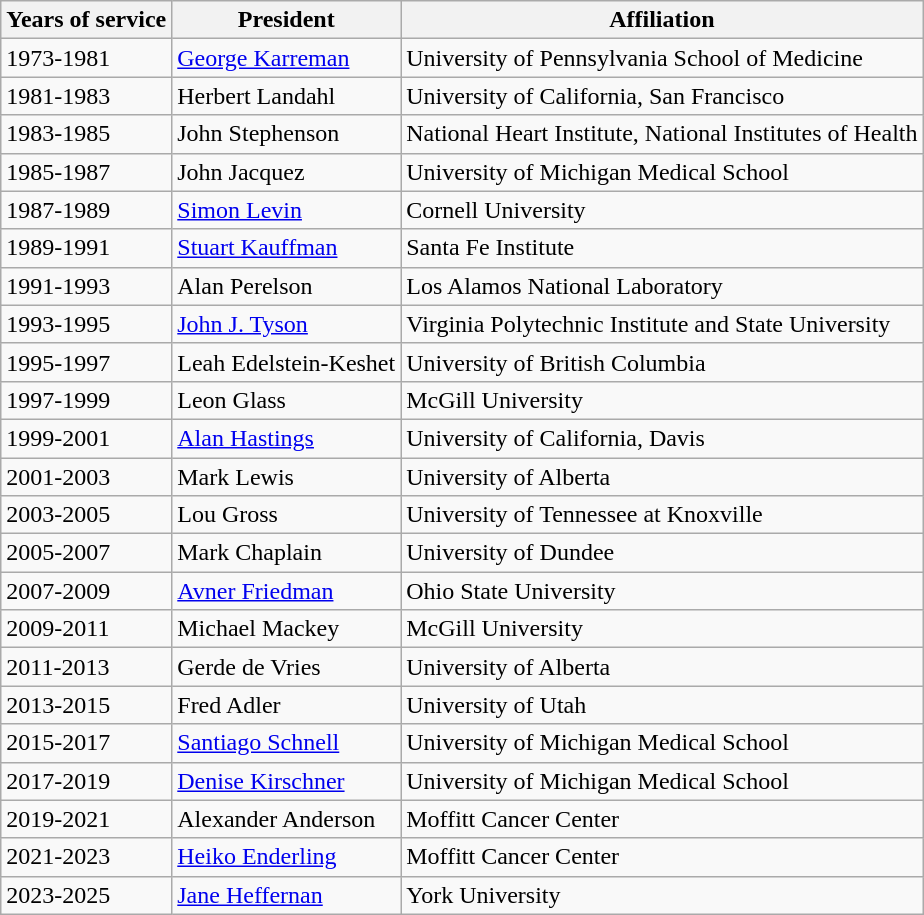<table class="wikitable">
<tr>
<th>Years of service</th>
<th>President</th>
<th>Affiliation</th>
</tr>
<tr>
<td>1973-1981</td>
<td><a href='#'>George Karreman</a></td>
<td>University of Pennsylvania School of Medicine</td>
</tr>
<tr>
<td>1981-1983</td>
<td>Herbert Landahl</td>
<td>University of California, San Francisco</td>
</tr>
<tr>
<td>1983-1985</td>
<td>John Stephenson</td>
<td>National Heart Institute, National Institutes of Health</td>
</tr>
<tr>
<td>1985-1987</td>
<td>John Jacquez</td>
<td>University of Michigan Medical School</td>
</tr>
<tr>
<td>1987-1989</td>
<td><a href='#'>Simon Levin</a></td>
<td>Cornell University</td>
</tr>
<tr>
<td>1989-1991</td>
<td><a href='#'>Stuart Kauffman</a></td>
<td>Santa Fe Institute</td>
</tr>
<tr>
<td>1991-1993</td>
<td>Alan Perelson</td>
<td>Los Alamos National Laboratory</td>
</tr>
<tr>
<td>1993-1995</td>
<td><a href='#'>John J. Tyson</a></td>
<td>Virginia Polytechnic Institute and State University</td>
</tr>
<tr>
<td>1995-1997</td>
<td>Leah Edelstein-Keshet</td>
<td>University of British Columbia</td>
</tr>
<tr>
<td>1997-1999</td>
<td>Leon Glass</td>
<td>McGill University</td>
</tr>
<tr>
<td>1999-2001</td>
<td><a href='#'>Alan Hastings</a></td>
<td>University of California, Davis</td>
</tr>
<tr>
<td>2001-2003</td>
<td>Mark Lewis</td>
<td>University of Alberta</td>
</tr>
<tr>
<td>2003-2005</td>
<td>Lou Gross</td>
<td>University of Tennessee at Knoxville</td>
</tr>
<tr>
<td>2005-2007</td>
<td>Mark Chaplain</td>
<td>University of Dundee</td>
</tr>
<tr>
<td>2007-2009</td>
<td><a href='#'>Avner Friedman</a></td>
<td>Ohio State University</td>
</tr>
<tr>
<td>2009-2011</td>
<td>Michael Mackey</td>
<td>McGill University</td>
</tr>
<tr>
<td>2011-2013</td>
<td>Gerde de Vries</td>
<td>University of Alberta</td>
</tr>
<tr>
<td>2013-2015</td>
<td>Fred Adler</td>
<td>University of Utah</td>
</tr>
<tr>
<td>2015-2017</td>
<td><a href='#'>Santiago Schnell</a></td>
<td>University of Michigan Medical School</td>
</tr>
<tr>
<td>2017-2019</td>
<td><a href='#'>Denise Kirschner</a></td>
<td>University of Michigan Medical School</td>
</tr>
<tr>
<td>2019-2021</td>
<td>Alexander Anderson</td>
<td>Moffitt Cancer Center</td>
</tr>
<tr>
<td>2021-2023</td>
<td><a href='#'>Heiko Enderling</a></td>
<td>Moffitt Cancer Center</td>
</tr>
<tr>
<td>2023-2025</td>
<td><a href='#'>Jane Heffernan</a></td>
<td>York University</td>
</tr>
</table>
